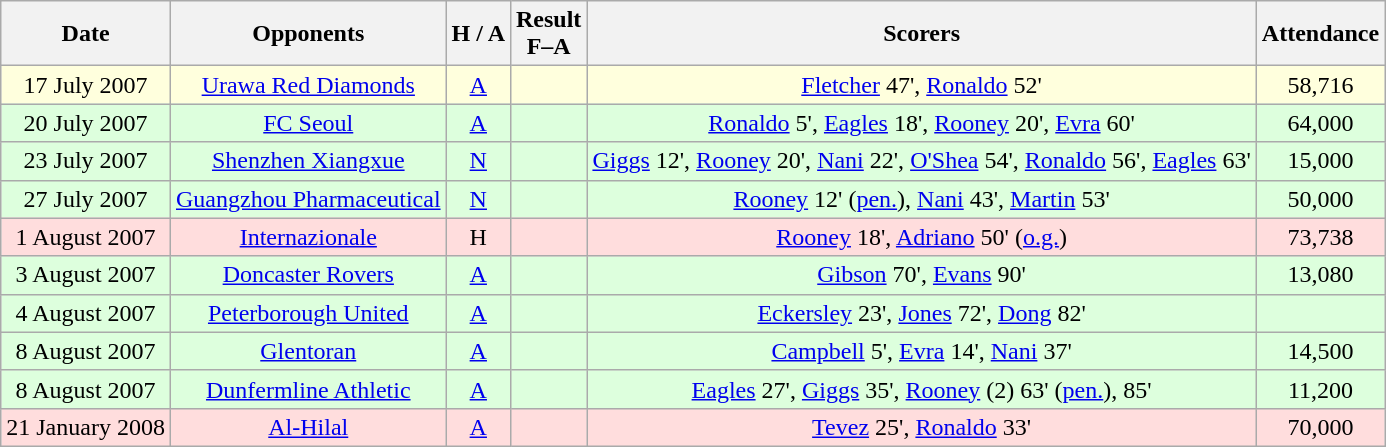<table class="wikitable" style="text-align:center">
<tr>
<th>Date</th>
<th>Opponents</th>
<th>H / A</th>
<th>Result<br>F–A</th>
<th>Scorers</th>
<th>Attendance</th>
</tr>
<tr bgcolor="#ffffdd">
<td>17 July 2007</td>
<td><a href='#'>Urawa Red Diamonds</a></td>
<td><a href='#'>A</a></td>
<td></td>
<td><a href='#'>Fletcher</a> 47', <a href='#'>Ronaldo</a> 52'</td>
<td>58,716</td>
</tr>
<tr bgcolor="#ddffdd">
<td>20 July 2007</td>
<td><a href='#'>FC Seoul</a></td>
<td><a href='#'>A</a></td>
<td></td>
<td><a href='#'>Ronaldo</a> 5', <a href='#'>Eagles</a> 18', <a href='#'>Rooney</a> 20', <a href='#'>Evra</a> 60'</td>
<td>64,000</td>
</tr>
<tr bgcolor="#ddffdd">
<td>23 July 2007</td>
<td><a href='#'>Shenzhen Xiangxue</a></td>
<td><a href='#'>N</a></td>
<td></td>
<td><a href='#'>Giggs</a> 12', <a href='#'>Rooney</a> 20', <a href='#'>Nani</a> 22', <a href='#'>O'Shea</a> 54', <a href='#'>Ronaldo</a> 56', <a href='#'>Eagles</a> 63'</td>
<td>15,000</td>
</tr>
<tr bgcolor="#ddffdd">
<td>27 July 2007</td>
<td><a href='#'>Guangzhou Pharmaceutical</a></td>
<td><a href='#'>N</a></td>
<td></td>
<td><a href='#'>Rooney</a> 12' (<a href='#'>pen.</a>), <a href='#'>Nani</a> 43', <a href='#'>Martin</a> 53'</td>
<td>50,000</td>
</tr>
<tr bgcolor="#ffdddd">
<td>1 August 2007</td>
<td><a href='#'>Internazionale</a></td>
<td>H</td>
<td></td>
<td><a href='#'>Rooney</a> 18', <a href='#'>Adriano</a> 50' (<a href='#'>o.g.</a>)</td>
<td>73,738</td>
</tr>
<tr bgcolor="#ddffdd">
<td>3 August 2007</td>
<td><a href='#'>Doncaster Rovers</a></td>
<td><a href='#'>A</a></td>
<td></td>
<td><a href='#'>Gibson</a> 70', <a href='#'>Evans</a> 90'</td>
<td>13,080</td>
</tr>
<tr bgcolor="#ddffdd">
<td>4 August 2007</td>
<td><a href='#'>Peterborough United</a></td>
<td><a href='#'>A</a></td>
<td></td>
<td><a href='#'>Eckersley</a> 23', <a href='#'>Jones</a> 72', <a href='#'>Dong</a> 82'</td>
<td></td>
</tr>
<tr bgcolor="#ddffdd">
<td>8 August 2007</td>
<td><a href='#'>Glentoran</a></td>
<td><a href='#'>A</a></td>
<td></td>
<td><a href='#'>Campbell</a> 5', <a href='#'>Evra</a> 14', <a href='#'>Nani</a> 37'</td>
<td>14,500</td>
</tr>
<tr bgcolor="#ddffdd">
<td>8 August 2007</td>
<td><a href='#'>Dunfermline Athletic</a></td>
<td><a href='#'>A</a></td>
<td></td>
<td><a href='#'>Eagles</a> 27', <a href='#'>Giggs</a> 35', <a href='#'>Rooney</a> (2) 63' (<a href='#'>pen.</a>), 85'</td>
<td>11,200</td>
</tr>
<tr bgcolor="ffdddd">
<td>21 January 2008</td>
<td><a href='#'>Al-Hilal</a></td>
<td><a href='#'>A</a></td>
<td></td>
<td><a href='#'>Tevez</a> 25', <a href='#'>Ronaldo</a> 33'</td>
<td>70,000</td>
</tr>
</table>
